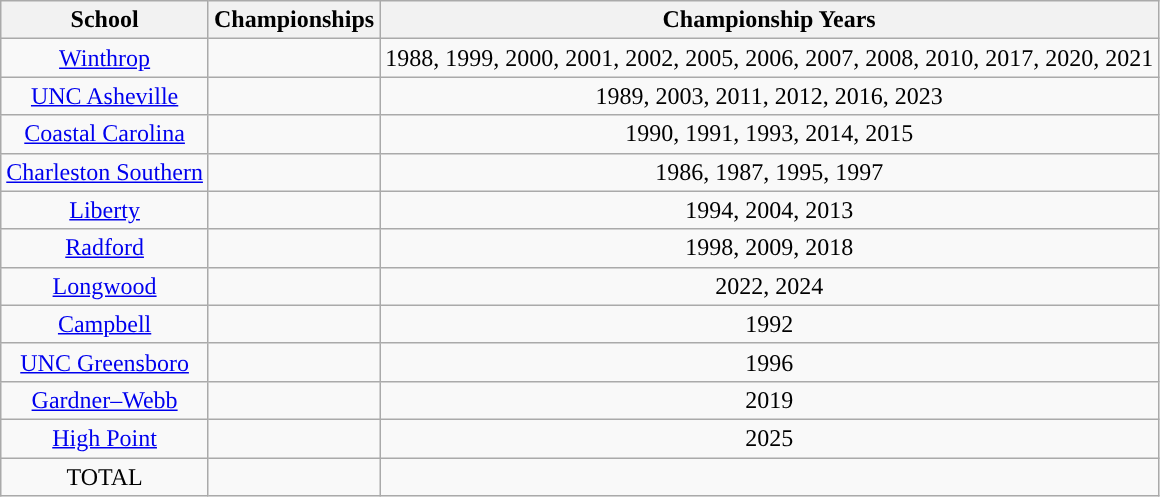<table class="wikitable sortable" style="text-align:center">
<tr>
<th width=px>School</th>
<th width=px>Championships</th>
<th width=px>Championship Years</th>
</tr>
<tr>
<td><a href='#'>Winthrop</a></td>
<td></td>
<td>1988, 1999, 2000, 2001, 2002, 2005, 2006, 2007, 2008, 2010, 2017, 2020, 2021</td>
</tr>
<tr>
<td><a href='#'>UNC Asheville</a></td>
<td></td>
<td>1989, 2003, 2011, 2012, 2016, 2023</td>
</tr>
<tr>
<td><a href='#'>Coastal Carolina</a></td>
<td></td>
<td>1990, 1991, 1993, 2014, 2015</td>
</tr>
<tr>
<td><a href='#'>Charleston Southern</a></td>
<td></td>
<td>1986, 1987, 1995, 1997</td>
</tr>
<tr>
<td><a href='#'>Liberty</a></td>
<td></td>
<td>1994, 2004, 2013</td>
</tr>
<tr>
<td><a href='#'>Radford</a></td>
<td></td>
<td>1998, 2009, 2018</td>
</tr>
<tr>
<td><a href='#'>Longwood</a></td>
<td></td>
<td>2022, 2024</td>
</tr>
<tr>
<td><a href='#'>Campbell</a></td>
<td></td>
<td>1992</td>
</tr>
<tr>
<td><a href='#'>UNC Greensboro</a></td>
<td></td>
<td>1996</td>
</tr>
<tr>
<td><a href='#'>Gardner–Webb</a></td>
<td></td>
<td>2019</td>
</tr>
<tr>
<td><a href='#'>High Point</a></td>
<td></td>
<td>2025</td>
</tr>
<tr>
<td>TOTAL</td>
<td></td>
</tr>
</table>
